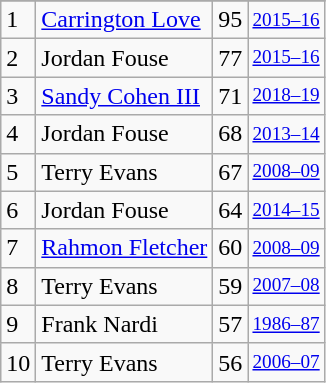<table class="wikitable">
<tr>
</tr>
<tr>
<td>1</td>
<td><a href='#'>Carrington Love</a></td>
<td>95</td>
<td style="font-size:80%;"><a href='#'>2015–16</a></td>
</tr>
<tr>
<td>2</td>
<td>Jordan Fouse</td>
<td>77</td>
<td style="font-size:80%;"><a href='#'>2015–16</a></td>
</tr>
<tr>
<td>3</td>
<td><a href='#'>Sandy Cohen III</a></td>
<td>71</td>
<td style="font-size:80%;"><a href='#'>2018–19</a></td>
</tr>
<tr>
<td>4</td>
<td>Jordan Fouse</td>
<td>68</td>
<td style="font-size:80%;"><a href='#'>2013–14</a></td>
</tr>
<tr>
<td>5</td>
<td>Terry Evans</td>
<td>67</td>
<td style="font-size:80%;"><a href='#'>2008–09</a></td>
</tr>
<tr>
<td>6</td>
<td>Jordan Fouse</td>
<td>64</td>
<td style="font-size:80%;"><a href='#'>2014–15</a></td>
</tr>
<tr>
<td>7</td>
<td><a href='#'>Rahmon Fletcher</a></td>
<td>60</td>
<td style="font-size:80%;"><a href='#'>2008–09</a></td>
</tr>
<tr>
<td>8</td>
<td>Terry Evans</td>
<td>59</td>
<td style="font-size:80%;"><a href='#'>2007–08</a></td>
</tr>
<tr>
<td>9</td>
<td>Frank Nardi</td>
<td>57</td>
<td style="font-size:80%;"><a href='#'>1986–87</a></td>
</tr>
<tr>
<td>10</td>
<td>Terry Evans</td>
<td>56</td>
<td style="font-size:80%;"><a href='#'>2006–07</a></td>
</tr>
</table>
